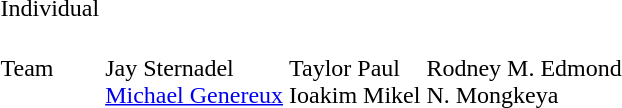<table>
<tr>
<td>Individual</td>
<td></td>
<td></td>
<td></td>
</tr>
<tr>
<td>Team</td>
<td nowrap><br>Jay Sternadel<br><a href='#'>Michael Genereux</a></td>
<td nowrap><br>Taylor Paul<br>Ioakim Mikel</td>
<td nowrap><br>Rodney M. Edmond<br>N. Mongkeya</td>
</tr>
</table>
